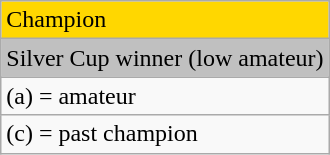<table class="wikitable">
<tr style="background:gold">
<td>Champion</td>
</tr>
<tr style="background:silver">
<td>Silver Cup winner (low amateur)</td>
</tr>
<tr>
<td>(a) = amateur</td>
</tr>
<tr>
<td>(c) = past champion</td>
</tr>
</table>
